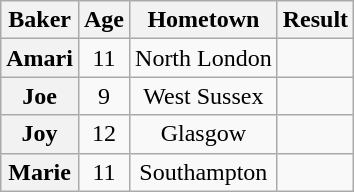<table class="wikitable sortable" style="display:inline-table; text-align:center">
<tr>
<th scope="col">Baker</th>
<th scope="col">Age</th>
<th scope="col">Hometown</th>
<th scope="col">Result</th>
</tr>
<tr>
<th scope="row">Amari</th>
<td>11</td>
<td>North London</td>
<td></td>
</tr>
<tr>
<th scope="row">Joe</th>
<td>9</td>
<td>West Sussex</td>
<td></td>
</tr>
<tr>
<th scope="row">Joy</th>
<td>12</td>
<td>Glasgow</td>
<td></td>
</tr>
<tr>
<th scope="row">Marie</th>
<td>11</td>
<td>Southampton</td>
<td></td>
</tr>
</table>
